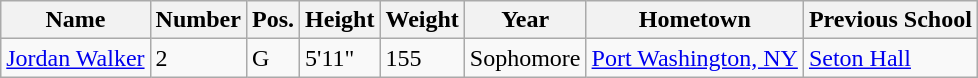<table class="wikitable sortable" border="1">
<tr>
<th>Name</th>
<th>Number</th>
<th>Pos.</th>
<th>Height</th>
<th>Weight</th>
<th>Year</th>
<th>Hometown</th>
<th class="unsortable">Previous School</th>
</tr>
<tr>
<td><a href='#'>Jordan Walker</a></td>
<td>2</td>
<td>G</td>
<td>5'11"</td>
<td>155</td>
<td>Sophomore</td>
<td><a href='#'>Port Washington, NY</a></td>
<td><a href='#'>Seton Hall</a></td>
</tr>
</table>
